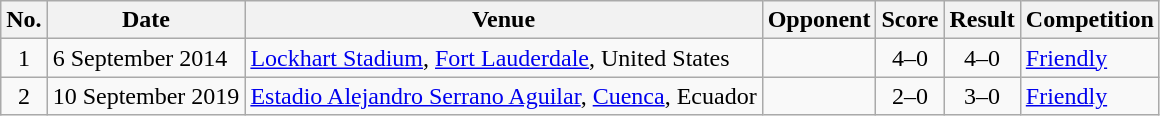<table class="wikitable sortable">
<tr>
<th scope="col">No.</th>
<th scope="col">Date</th>
<th scope="col">Venue</th>
<th scope="col">Opponent</th>
<th scope="col">Score</th>
<th scope="col">Result</th>
<th scope="col">Competition</th>
</tr>
<tr>
<td align="center">1</td>
<td>6 September 2014</td>
<td><a href='#'>Lockhart Stadium</a>, <a href='#'>Fort Lauderdale</a>, United States</td>
<td></td>
<td align="center">4–0</td>
<td align="center">4–0</td>
<td><a href='#'>Friendly</a></td>
</tr>
<tr>
<td align="center">2</td>
<td>10 September 2019</td>
<td><a href='#'>Estadio Alejandro Serrano Aguilar</a>, <a href='#'>Cuenca</a>, Ecuador</td>
<td></td>
<td align="center">2–0</td>
<td align="center">3–0</td>
<td><a href='#'>Friendly</a></td>
</tr>
</table>
